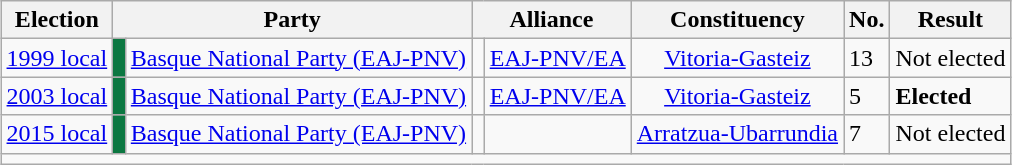<table class="wikitable" style="margin:1em auto; text-align:left;">
<tr>
<th scope="col">Election</th>
<th colspan="2">Party</th>
<th colspan="2">Alliance</th>
<th scope="col">Constituency</th>
<th scope="col">No.</th>
<th scope="col">Result</th>
</tr>
<tr>
<td><a href='#'>1999 local</a></td>
<td width="1" bgcolor=#0c7741></td>
<td><a href='#'>Basque National Party (EAJ-PNV)</a></td>
<td width="1" bgcolor=></td>
<td><a href='#'>EAJ-PNV/EA</a></td>
<td align=center><a href='#'>Vitoria-Gasteiz</a></td>
<td>13</td>
<td>Not elected</td>
</tr>
<tr>
<td><a href='#'>2003 local</a></td>
<td width="1" bgcolor=#0c7741></td>
<td><a href='#'>Basque National Party (EAJ-PNV)</a></td>
<td width="1" bgcolor=></td>
<td><a href='#'>EAJ-PNV/EA</a></td>
<td align=center><a href='#'>Vitoria-Gasteiz</a></td>
<td>5</td>
<td><strong>Elected</strong></td>
</tr>
<tr>
<td><a href='#'>2015 local</a></td>
<td width="1" bgcolor=#0c7741></td>
<td><a href='#'>Basque National Party (EAJ-PNV)</a></td>
<td></td>
<td></td>
<td><a href='#'>Arratzua-Ubarrundia</a></td>
<td>7</td>
<td>Not elected</td>
</tr>
<tr>
<td colspan = 8></td>
</tr>
</table>
